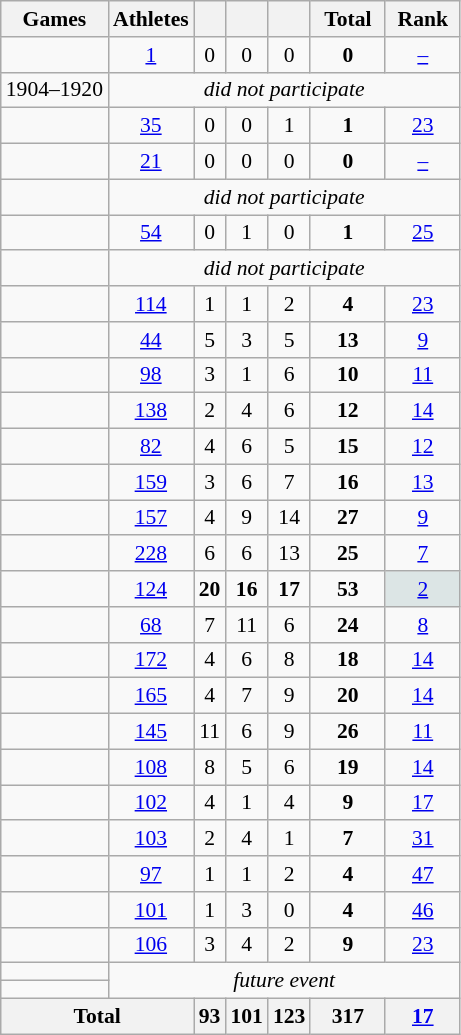<table class="wikitable" style="text-align:center; font-size:90%;">
<tr>
<th>Games</th>
<th>Athletes</th>
<th width:3em; font-weight:bold;"></th>
<th width:3em; font-weight:bold;"></th>
<th width:3em; font-weight:bold;"></th>
<th style="width:3em; font-weight:bold;">Total</th>
<th style="width:3em; font-weight:bold;">Rank</th>
</tr>
<tr>
<td align=left></td>
<td><a href='#'>1</a></td>
<td>0</td>
<td>0</td>
<td>0</td>
<td><strong>0</strong></td>
<td><a href='#'>–</a></td>
</tr>
<tr>
<td align=left>1904–1920</td>
<td colspan=6><em>did not participate</em></td>
</tr>
<tr>
<td align=left></td>
<td><a href='#'>35</a></td>
<td>0</td>
<td>0</td>
<td>1</td>
<td><strong>1</strong></td>
<td><a href='#'>23</a></td>
</tr>
<tr>
<td align=left></td>
<td><a href='#'>21</a></td>
<td>0</td>
<td>0</td>
<td>0</td>
<td><strong>0</strong></td>
<td><a href='#'>–</a></td>
</tr>
<tr>
<td align=left></td>
<td colspan=6><em>did not participate</em></td>
</tr>
<tr>
<td align=left></td>
<td><a href='#'>54</a></td>
<td>0</td>
<td>1</td>
<td>0</td>
<td><strong>1</strong></td>
<td><a href='#'>25</a></td>
</tr>
<tr>
<td align=left></td>
<td colspan=6><em>did not participate</em></td>
</tr>
<tr>
<td align=left></td>
<td><a href='#'>114</a></td>
<td>1</td>
<td>1</td>
<td>2</td>
<td><strong>4</strong></td>
<td><a href='#'>23</a></td>
</tr>
<tr>
<td align=left></td>
<td><a href='#'>44</a></td>
<td>5</td>
<td>3</td>
<td>5</td>
<td><strong>13</strong></td>
<td><a href='#'>9</a></td>
</tr>
<tr>
<td align=left></td>
<td><a href='#'>98</a></td>
<td>3</td>
<td>1</td>
<td>6</td>
<td><strong>10</strong></td>
<td><a href='#'>11</a></td>
</tr>
<tr>
<td align=left></td>
<td><a href='#'>138</a></td>
<td>2</td>
<td>4</td>
<td>6</td>
<td><strong>12</strong></td>
<td><a href='#'>14</a></td>
</tr>
<tr>
<td align=left></td>
<td><a href='#'>82</a></td>
<td>4</td>
<td>6</td>
<td>5</td>
<td><strong>15</strong></td>
<td><a href='#'>12</a></td>
</tr>
<tr>
<td align=left></td>
<td><a href='#'>159</a></td>
<td>3</td>
<td>6</td>
<td>7</td>
<td><strong>16</strong></td>
<td><a href='#'>13</a></td>
</tr>
<tr>
<td align=left></td>
<td><a href='#'>157</a></td>
<td>4</td>
<td>9</td>
<td>14</td>
<td><strong>27</strong></td>
<td><a href='#'>9</a></td>
</tr>
<tr>
<td align=left></td>
<td><a href='#'>228</a></td>
<td>6</td>
<td>6</td>
<td>13</td>
<td><strong>25</strong></td>
<td><a href='#'>7</a></td>
</tr>
<tr>
<td align=left></td>
<td><a href='#'>124</a></td>
<td><strong>20</strong></td>
<td><strong>16</strong></td>
<td><strong>17</strong></td>
<td><strong>53</strong></td>
<td bgcolor=DCE5E5><a href='#'>2</a></td>
</tr>
<tr>
<td align=left></td>
<td><a href='#'>68</a></td>
<td>7</td>
<td>11</td>
<td>6</td>
<td><strong>24</strong></td>
<td><a href='#'>8</a></td>
</tr>
<tr>
<td align=left></td>
<td><a href='#'>172</a></td>
<td>4</td>
<td>6</td>
<td>8</td>
<td><strong>18</strong></td>
<td><a href='#'>14</a></td>
</tr>
<tr>
<td align=left></td>
<td><a href='#'>165</a></td>
<td>4</td>
<td>7</td>
<td>9</td>
<td><strong>20</strong></td>
<td><a href='#'>14</a></td>
</tr>
<tr>
<td align=left></td>
<td><a href='#'>145</a></td>
<td>11</td>
<td>6</td>
<td>9</td>
<td><strong>26</strong></td>
<td><a href='#'>11</a></td>
</tr>
<tr>
<td align=left></td>
<td><a href='#'>108</a></td>
<td>8</td>
<td>5</td>
<td>6</td>
<td><strong>19</strong></td>
<td><a href='#'>14</a></td>
</tr>
<tr>
<td align=left></td>
<td><a href='#'>102</a></td>
<td>4</td>
<td>1</td>
<td>4</td>
<td><strong>9</strong></td>
<td><a href='#'>17</a></td>
</tr>
<tr>
<td align=left></td>
<td><a href='#'>103</a></td>
<td>2</td>
<td>4</td>
<td>1</td>
<td><strong>7</strong></td>
<td><a href='#'>31</a></td>
</tr>
<tr>
<td align=left></td>
<td><a href='#'>97</a></td>
<td>1</td>
<td>1</td>
<td>2</td>
<td><strong>4</strong></td>
<td><a href='#'>47</a></td>
</tr>
<tr>
<td align=left></td>
<td><a href='#'>101</a></td>
<td>1</td>
<td>3</td>
<td>0</td>
<td><strong>4</strong></td>
<td><a href='#'>46</a></td>
</tr>
<tr>
<td align=left></td>
<td><a href='#'>106</a></td>
<td>3</td>
<td>4</td>
<td>2</td>
<td><strong>9</strong></td>
<td><a href='#'>23</a></td>
</tr>
<tr>
<td align=left></td>
<td colspan=6; rowspan=2><em>future event</em></td>
</tr>
<tr>
<td align=left></td>
</tr>
<tr>
<th colspan=2>Total</th>
<th>93</th>
<th>101</th>
<th>123</th>
<th>317</th>
<th><a href='#'>17</a></th>
</tr>
</table>
